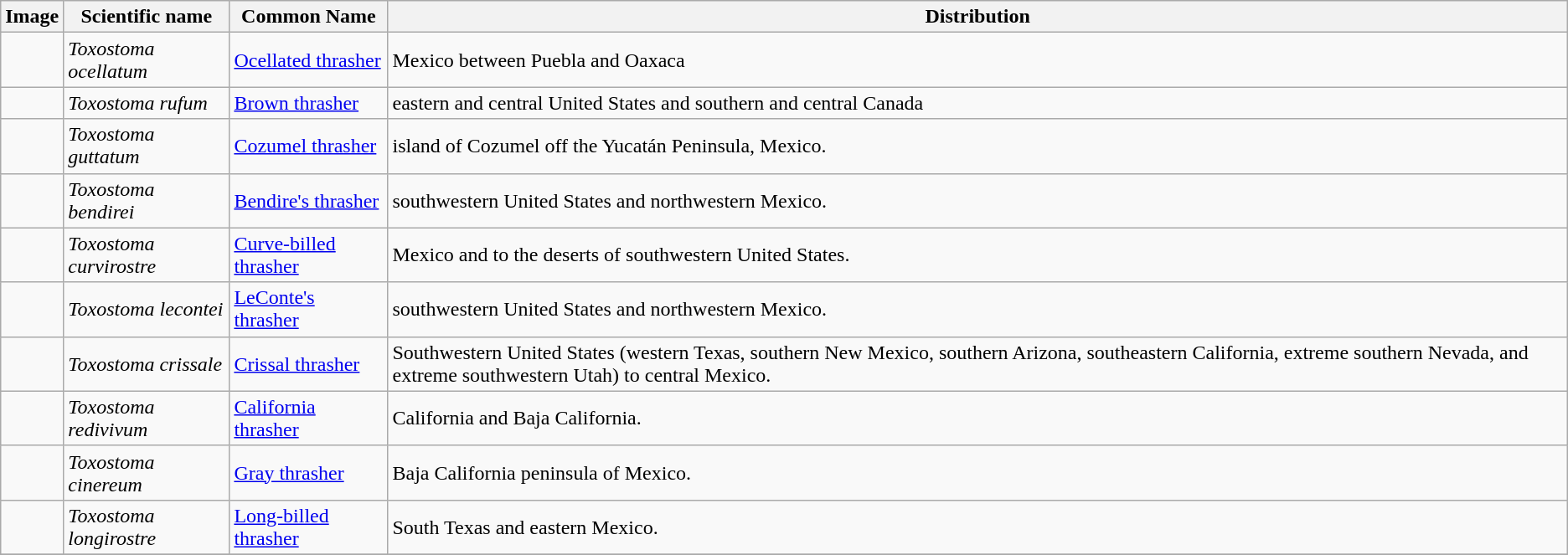<table class="wikitable">
<tr>
<th>Image</th>
<th>Scientific name</th>
<th>Common Name</th>
<th>Distribution</th>
</tr>
<tr>
<td></td>
<td><em>Toxostoma ocellatum</em></td>
<td><a href='#'>Ocellated thrasher</a></td>
<td>Mexico between Puebla and Oaxaca</td>
</tr>
<tr>
<td></td>
<td><em>Toxostoma rufum</em></td>
<td><a href='#'>Brown thrasher</a></td>
<td>eastern and central United States and southern and central Canada</td>
</tr>
<tr>
<td></td>
<td><em>Toxostoma guttatum</em></td>
<td><a href='#'>Cozumel thrasher</a></td>
<td>island of Cozumel off the Yucatán Peninsula, Mexico.</td>
</tr>
<tr>
<td></td>
<td><em>Toxostoma bendirei</em></td>
<td><a href='#'>Bendire's thrasher</a></td>
<td>southwestern United States and northwestern Mexico.</td>
</tr>
<tr>
<td></td>
<td><em>Toxostoma curvirostre</em></td>
<td><a href='#'>Curve-billed thrasher</a></td>
<td>Mexico and to the deserts of southwestern United States.</td>
</tr>
<tr>
<td></td>
<td><em>Toxostoma lecontei</em></td>
<td><a href='#'>LeConte's thrasher</a></td>
<td>southwestern United States and northwestern Mexico.</td>
</tr>
<tr>
<td></td>
<td><em>Toxostoma crissale</em></td>
<td><a href='#'>Crissal thrasher</a></td>
<td>Southwestern United States (western Texas, southern New Mexico, southern Arizona, southeastern California, extreme southern Nevada, and extreme southwestern Utah) to central Mexico.</td>
</tr>
<tr>
<td></td>
<td><em>Toxostoma redivivum</em></td>
<td><a href='#'>California thrasher</a></td>
<td>California and Baja California.</td>
</tr>
<tr>
<td></td>
<td><em>Toxostoma cinereum</em></td>
<td><a href='#'>Gray thrasher</a></td>
<td>Baja California peninsula of Mexico.</td>
</tr>
<tr>
<td></td>
<td><em>Toxostoma longirostre</em></td>
<td><a href='#'>Long-billed thrasher</a></td>
<td>South Texas and eastern Mexico.</td>
</tr>
<tr>
</tr>
</table>
